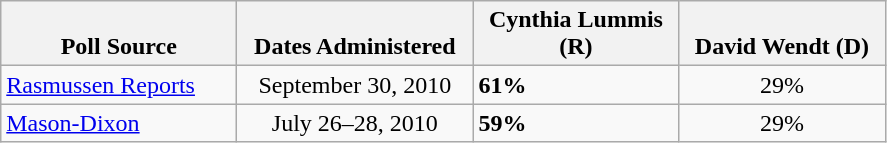<table class="wikitable">
<tr valign=bottom>
<th width='150'>Poll Source</th>
<th width='150'>Dates Administered</th>
<th width='130'>Cynthia Lummis (R)</th>
<th width='130'>David Wendt (D)</th>
</tr>
<tr>
<td><a href='#'>Rasmussen Reports</a></td>
<td align=center>September 30, 2010</td>
<td><strong>61%</strong></td>
<td align=center>29%</td>
</tr>
<tr>
<td><a href='#'>Mason-Dixon</a></td>
<td align=center>July 26–28, 2010</td>
<td><strong>59%</strong></td>
<td align=center>29%</td>
</tr>
</table>
